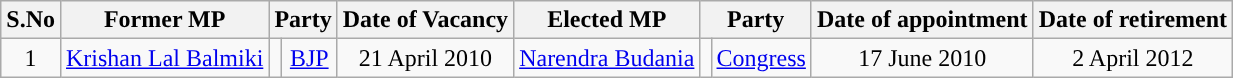<table class="wikitable sortable">
<tr>
<th>S.No</th>
<th>Former MP</th>
<th colspan=2>Party</th>
<th>Date of Vacancy</th>
<th>Elected MP</th>
<th colspan=2>Party</th>
<th>Date of appointment</th>
<th>Date of retirement</th>
</tr>
<tr style="text-align:center;">
<td>1</td>
<td><a href='#'>Krishan Lal Balmiki</a></td>
<td></td>
<td><a href='#'>BJP</a></td>
<td>21 April 2010</td>
<td><a href='#'>Narendra Budania</a></td>
<td></td>
<td><a href='#'>Congress</a></td>
<td>17 June 2010</td>
<td>2 April 2012</td>
</tr>
</table>
